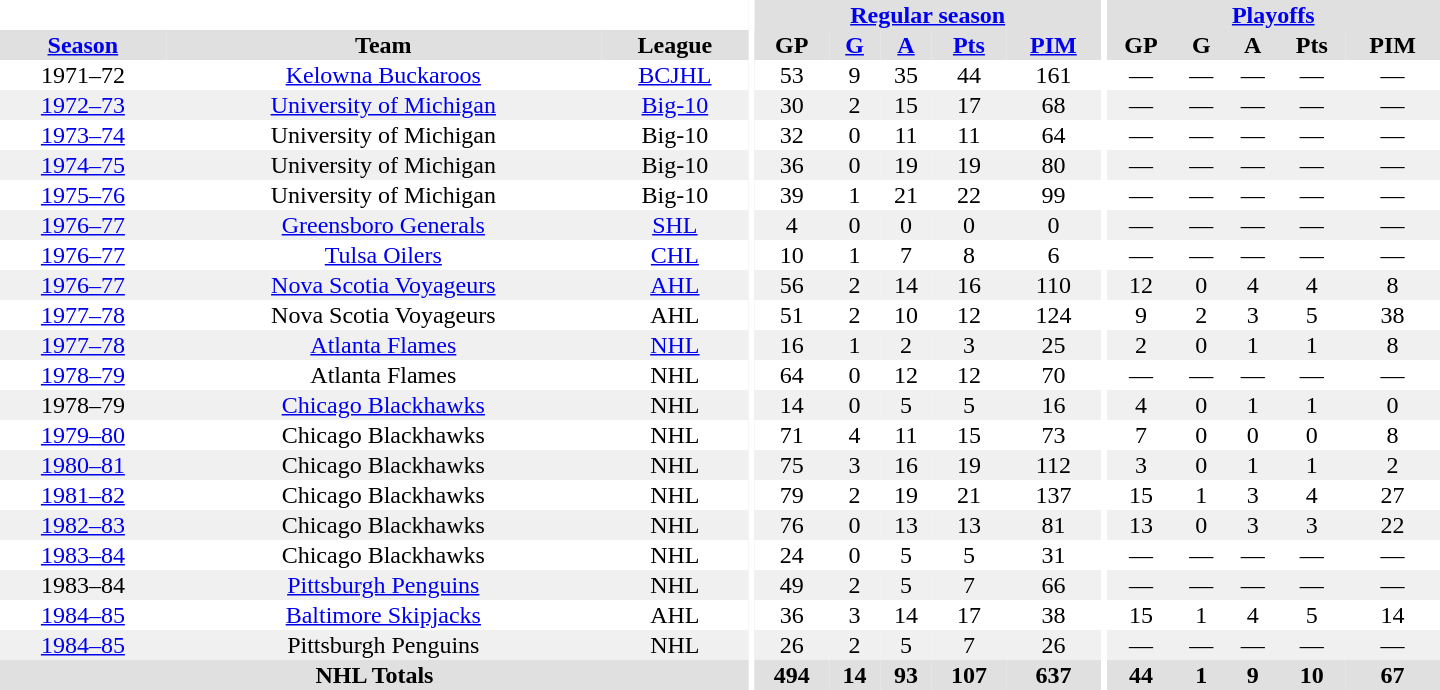<table border="0" cellpadding="1" cellspacing="0" style="text-align:center; width:60em">
<tr bgcolor="#e0e0e0">
<th colspan="3" bgcolor="#ffffff"></th>
<th rowspan="100" bgcolor="#ffffff"></th>
<th colspan="5"><a href='#'>Regular season</a></th>
<th rowspan="100" bgcolor="#ffffff"></th>
<th colspan="5"><a href='#'>Playoffs</a></th>
</tr>
<tr bgcolor="#e0e0e0">
<th><a href='#'>Season</a></th>
<th>Team</th>
<th>League</th>
<th>GP</th>
<th><a href='#'>G</a></th>
<th><a href='#'>A</a></th>
<th><a href='#'>Pts</a></th>
<th><a href='#'>PIM</a></th>
<th>GP</th>
<th>G</th>
<th>A</th>
<th>Pts</th>
<th>PIM</th>
</tr>
<tr>
<td>1971–72</td>
<td><a href='#'>Kelowna Buckaroos</a></td>
<td><a href='#'>BCJHL</a></td>
<td>53</td>
<td>9</td>
<td>35</td>
<td>44</td>
<td>161</td>
<td>—</td>
<td>—</td>
<td>—</td>
<td>—</td>
<td>—</td>
</tr>
<tr bgcolor="#f0f0f0">
<td><a href='#'>1972–73</a></td>
<td><a href='#'>University of Michigan</a></td>
<td><a href='#'>Big-10</a></td>
<td>30</td>
<td>2</td>
<td>15</td>
<td>17</td>
<td>68</td>
<td>—</td>
<td>—</td>
<td>—</td>
<td>—</td>
<td>—</td>
</tr>
<tr>
<td><a href='#'>1973–74</a></td>
<td>University of Michigan</td>
<td>Big-10</td>
<td>32</td>
<td>0</td>
<td>11</td>
<td>11</td>
<td>64</td>
<td>—</td>
<td>—</td>
<td>—</td>
<td>—</td>
<td>—</td>
</tr>
<tr bgcolor="#f0f0f0">
<td><a href='#'>1974–75</a></td>
<td>University of Michigan</td>
<td>Big-10</td>
<td>36</td>
<td>0</td>
<td>19</td>
<td>19</td>
<td>80</td>
<td>—</td>
<td>—</td>
<td>—</td>
<td>—</td>
<td>—</td>
</tr>
<tr>
<td><a href='#'>1975–76</a></td>
<td>University of Michigan</td>
<td>Big-10</td>
<td>39</td>
<td>1</td>
<td>21</td>
<td>22</td>
<td>99</td>
<td>—</td>
<td>—</td>
<td>—</td>
<td>—</td>
<td>—</td>
</tr>
<tr bgcolor="#f0f0f0">
<td><a href='#'>1976–77</a></td>
<td><a href='#'>Greensboro Generals</a></td>
<td><a href='#'>SHL</a></td>
<td>4</td>
<td>0</td>
<td>0</td>
<td>0</td>
<td>0</td>
<td>—</td>
<td>—</td>
<td>—</td>
<td>—</td>
<td>—</td>
</tr>
<tr>
<td><a href='#'>1976–77</a></td>
<td><a href='#'>Tulsa Oilers</a></td>
<td><a href='#'>CHL</a></td>
<td>10</td>
<td>1</td>
<td>7</td>
<td>8</td>
<td>6</td>
<td>—</td>
<td>—</td>
<td>—</td>
<td>—</td>
<td>—</td>
</tr>
<tr bgcolor="#f0f0f0">
<td><a href='#'>1976–77</a></td>
<td><a href='#'>Nova Scotia Voyageurs</a></td>
<td><a href='#'>AHL</a></td>
<td>56</td>
<td>2</td>
<td>14</td>
<td>16</td>
<td>110</td>
<td>12</td>
<td>0</td>
<td>4</td>
<td>4</td>
<td>8</td>
</tr>
<tr>
<td><a href='#'>1977–78</a></td>
<td>Nova Scotia Voyageurs</td>
<td>AHL</td>
<td>51</td>
<td>2</td>
<td>10</td>
<td>12</td>
<td>124</td>
<td>9</td>
<td>2</td>
<td>3</td>
<td>5</td>
<td>38</td>
</tr>
<tr bgcolor="#f0f0f0">
<td><a href='#'>1977–78</a></td>
<td><a href='#'>Atlanta Flames</a></td>
<td><a href='#'>NHL</a></td>
<td>16</td>
<td>1</td>
<td>2</td>
<td>3</td>
<td>25</td>
<td>2</td>
<td>0</td>
<td>1</td>
<td>1</td>
<td>8</td>
</tr>
<tr>
<td><a href='#'>1978–79</a></td>
<td>Atlanta Flames</td>
<td>NHL</td>
<td>64</td>
<td>0</td>
<td>12</td>
<td>12</td>
<td>70</td>
<td>—</td>
<td>—</td>
<td>—</td>
<td>—</td>
<td>—</td>
</tr>
<tr bgcolor="#f0f0f0">
<td>1978–79</td>
<td><a href='#'>Chicago Blackhawks</a></td>
<td>NHL</td>
<td>14</td>
<td>0</td>
<td>5</td>
<td>5</td>
<td>16</td>
<td>4</td>
<td>0</td>
<td>1</td>
<td>1</td>
<td>0</td>
</tr>
<tr>
<td><a href='#'>1979–80</a></td>
<td>Chicago Blackhawks</td>
<td>NHL</td>
<td>71</td>
<td>4</td>
<td>11</td>
<td>15</td>
<td>73</td>
<td>7</td>
<td>0</td>
<td>0</td>
<td>0</td>
<td>8</td>
</tr>
<tr bgcolor="#f0f0f0">
<td><a href='#'>1980–81</a></td>
<td>Chicago Blackhawks</td>
<td>NHL</td>
<td>75</td>
<td>3</td>
<td>16</td>
<td>19</td>
<td>112</td>
<td>3</td>
<td>0</td>
<td>1</td>
<td>1</td>
<td>2</td>
</tr>
<tr>
<td><a href='#'>1981–82</a></td>
<td>Chicago Blackhawks</td>
<td>NHL</td>
<td>79</td>
<td>2</td>
<td>19</td>
<td>21</td>
<td>137</td>
<td>15</td>
<td>1</td>
<td>3</td>
<td>4</td>
<td>27</td>
</tr>
<tr bgcolor="#f0f0f0">
<td><a href='#'>1982–83</a></td>
<td>Chicago Blackhawks</td>
<td>NHL</td>
<td>76</td>
<td>0</td>
<td>13</td>
<td>13</td>
<td>81</td>
<td>13</td>
<td>0</td>
<td>3</td>
<td>3</td>
<td>22</td>
</tr>
<tr>
<td><a href='#'>1983–84</a></td>
<td>Chicago Blackhawks</td>
<td>NHL</td>
<td>24</td>
<td>0</td>
<td>5</td>
<td>5</td>
<td>31</td>
<td>—</td>
<td>—</td>
<td>—</td>
<td>—</td>
<td>—</td>
</tr>
<tr bgcolor="#f0f0f0">
<td>1983–84</td>
<td><a href='#'>Pittsburgh Penguins</a></td>
<td>NHL</td>
<td>49</td>
<td>2</td>
<td>5</td>
<td>7</td>
<td>66</td>
<td>—</td>
<td>—</td>
<td>—</td>
<td>—</td>
<td>—</td>
</tr>
<tr>
<td><a href='#'>1984–85</a></td>
<td><a href='#'>Baltimore Skipjacks</a></td>
<td>AHL</td>
<td>36</td>
<td>3</td>
<td>14</td>
<td>17</td>
<td>38</td>
<td>15</td>
<td>1</td>
<td>4</td>
<td>5</td>
<td>14</td>
</tr>
<tr bgcolor="#f0f0f0">
<td><a href='#'>1984–85</a></td>
<td>Pittsburgh Penguins</td>
<td>NHL</td>
<td>26</td>
<td>2</td>
<td>5</td>
<td>7</td>
<td>26</td>
<td>—</td>
<td>—</td>
<td>—</td>
<td>—</td>
<td>—</td>
</tr>
<tr bgcolor="#e0e0e0">
<th colspan="3">NHL Totals</th>
<th>494</th>
<th>14</th>
<th>93</th>
<th>107</th>
<th>637</th>
<th>44</th>
<th>1</th>
<th>9</th>
<th>10</th>
<th>67</th>
</tr>
</table>
